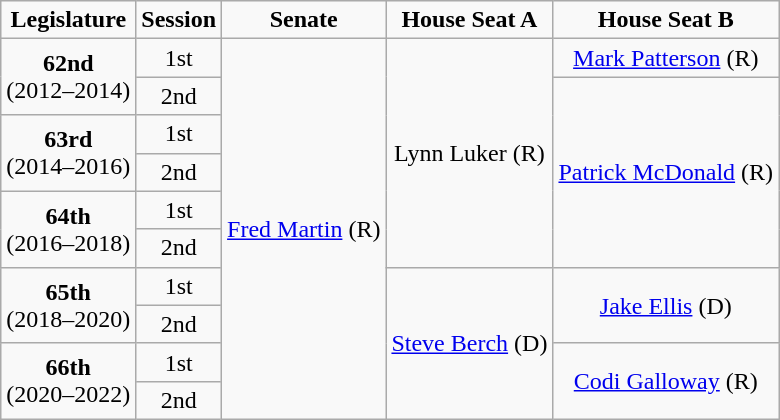<table class=wikitable style="text-align:center">
<tr>
<td><strong>Legislature</strong></td>
<td><strong>Session</strong></td>
<td><strong>Senate</strong></td>
<td><strong>House Seat A</strong></td>
<td><strong>House Seat B</strong></td>
</tr>
<tr>
<td rowspan="2" colspan="1" style="text-align: center;"><strong>62nd</strong> <br> (2012–2014)</td>
<td>1st</td>
<td rowspan="10" colspan="1" style="text-align: center;" ><a href='#'>Fred Martin</a> (R)</td>
<td rowspan="6" colspan="1" style="text-align: center;" >Lynn Luker (R)</td>
<td rowspan="1" colspan="1" style="text-align: center;" ><a href='#'>Mark Patterson</a> (R)</td>
</tr>
<tr>
<td>2nd</td>
<td rowspan="5" colspan="1" style="text-align: center;" ><a href='#'>Patrick McDonald</a> (R)</td>
</tr>
<tr>
<td rowspan="2" colspan="1" style="text-align: center;"><strong>63rd</strong> <br> (2014–2016)</td>
<td>1st</td>
</tr>
<tr>
<td>2nd</td>
</tr>
<tr>
<td rowspan="2" colspan="1" style="text-align: center;"><strong>64th</strong> <br> (2016–2018)</td>
<td>1st</td>
</tr>
<tr>
<td>2nd</td>
</tr>
<tr>
<td rowspan="2" colspan="1" style="text-align: center;"><strong>65th</strong> <br> (2018–2020)</td>
<td>1st</td>
<td rowspan="4" colspan="1" style="text-align: center;" ><a href='#'>Steve Berch</a> (D)</td>
<td rowspan="2" colspan="1" style="text-align: center;" ><a href='#'>Jake Ellis</a> (D)</td>
</tr>
<tr>
<td>2nd</td>
</tr>
<tr>
<td rowspan="2" colspan="1" style="text-align: center;"><strong>66th</strong> <br> (2020–2022)</td>
<td>1st</td>
<td rowspan="2" colspan="1" style="text-align: center;" ><a href='#'>Codi Galloway</a> (R)</td>
</tr>
<tr>
<td>2nd</td>
</tr>
</table>
